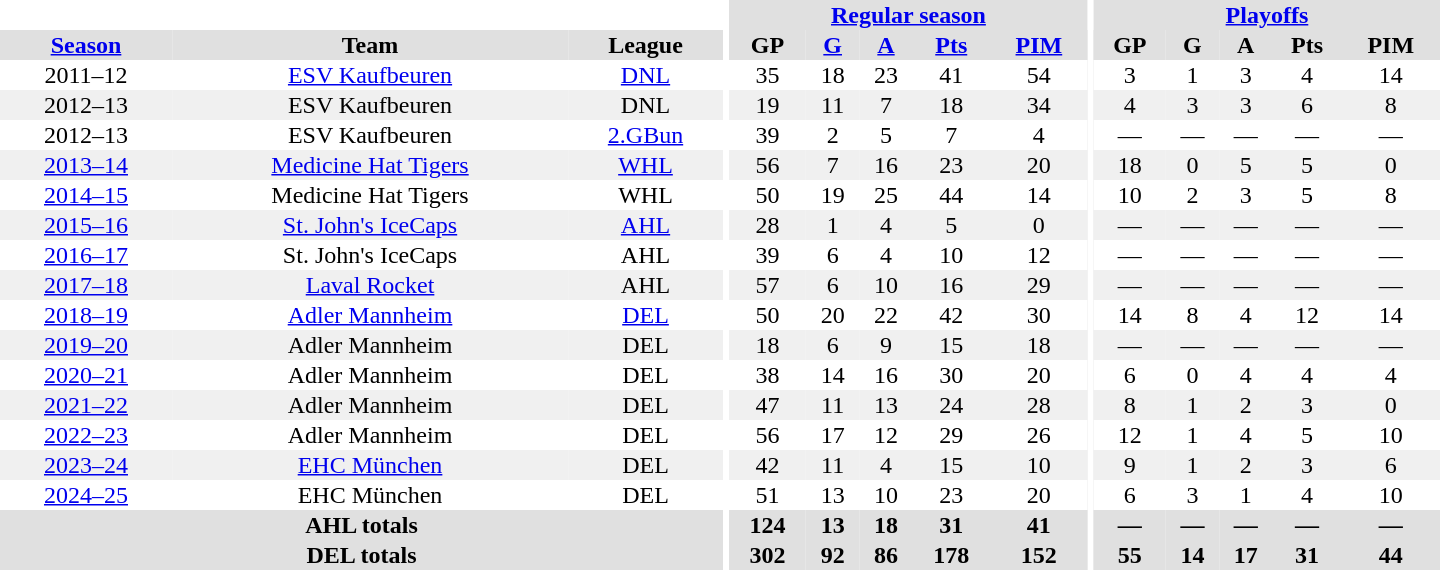<table border="0" cellpadding="1" cellspacing="0" style="text-align:center; width:60em">
<tr bgcolor="#e0e0e0">
<th colspan="3" bgcolor="#ffffff"></th>
<th rowspan="99" bgcolor="#ffffff"></th>
<th colspan="5"><a href='#'>Regular season</a></th>
<th rowspan="99" bgcolor="#ffffff"></th>
<th colspan="5"><a href='#'>Playoffs</a></th>
</tr>
<tr bgcolor="#e0e0e0">
<th><a href='#'>Season</a></th>
<th>Team</th>
<th>League</th>
<th>GP</th>
<th><a href='#'>G</a></th>
<th><a href='#'>A</a></th>
<th><a href='#'>Pts</a></th>
<th><a href='#'>PIM</a></th>
<th>GP</th>
<th>G</th>
<th>A</th>
<th>Pts</th>
<th>PIM</th>
</tr>
<tr>
<td>2011–12</td>
<td><a href='#'>ESV Kaufbeuren</a></td>
<td><a href='#'>DNL</a></td>
<td>35</td>
<td>18</td>
<td>23</td>
<td>41</td>
<td>54</td>
<td>3</td>
<td>1</td>
<td>3</td>
<td>4</td>
<td>14</td>
</tr>
<tr bgcolor="#f0f0f0">
<td>2012–13</td>
<td>ESV Kaufbeuren</td>
<td>DNL</td>
<td>19</td>
<td>11</td>
<td>7</td>
<td>18</td>
<td>34</td>
<td>4</td>
<td>3</td>
<td>3</td>
<td>6</td>
<td>8</td>
</tr>
<tr>
<td>2012–13</td>
<td>ESV Kaufbeuren</td>
<td><a href='#'>2.GBun</a></td>
<td>39</td>
<td>2</td>
<td>5</td>
<td>7</td>
<td>4</td>
<td>—</td>
<td>—</td>
<td>—</td>
<td>—</td>
<td>—</td>
</tr>
<tr bgcolor="#f0f0f0">
<td><a href='#'>2013–14</a></td>
<td><a href='#'>Medicine Hat Tigers</a></td>
<td><a href='#'>WHL</a></td>
<td>56</td>
<td>7</td>
<td>16</td>
<td>23</td>
<td>20</td>
<td>18</td>
<td>0</td>
<td>5</td>
<td>5</td>
<td>0</td>
</tr>
<tr>
<td><a href='#'>2014–15</a></td>
<td>Medicine Hat Tigers</td>
<td>WHL</td>
<td>50</td>
<td>19</td>
<td>25</td>
<td>44</td>
<td>14</td>
<td>10</td>
<td>2</td>
<td>3</td>
<td>5</td>
<td>8</td>
</tr>
<tr bgcolor="#f0f0f0">
<td><a href='#'>2015–16</a></td>
<td><a href='#'>St. John's IceCaps</a></td>
<td><a href='#'>AHL</a></td>
<td>28</td>
<td>1</td>
<td>4</td>
<td>5</td>
<td>0</td>
<td>—</td>
<td>—</td>
<td>—</td>
<td>—</td>
<td>—</td>
</tr>
<tr>
<td><a href='#'>2016–17</a></td>
<td>St. John's IceCaps</td>
<td>AHL</td>
<td>39</td>
<td>6</td>
<td>4</td>
<td>10</td>
<td>12</td>
<td>—</td>
<td>—</td>
<td>—</td>
<td>—</td>
<td>—</td>
</tr>
<tr bgcolor="#f0f0f0">
<td><a href='#'>2017–18</a></td>
<td><a href='#'>Laval Rocket</a></td>
<td>AHL</td>
<td>57</td>
<td>6</td>
<td>10</td>
<td>16</td>
<td>29</td>
<td>—</td>
<td>—</td>
<td>—</td>
<td>—</td>
<td>—</td>
</tr>
<tr>
<td><a href='#'>2018–19</a></td>
<td><a href='#'>Adler Mannheim</a></td>
<td><a href='#'>DEL</a></td>
<td>50</td>
<td>20</td>
<td>22</td>
<td>42</td>
<td>30</td>
<td>14</td>
<td>8</td>
<td>4</td>
<td>12</td>
<td>14</td>
</tr>
<tr bgcolor="#f0f0f0">
<td><a href='#'>2019–20</a></td>
<td>Adler Mannheim</td>
<td>DEL</td>
<td>18</td>
<td>6</td>
<td>9</td>
<td>15</td>
<td>18</td>
<td>—</td>
<td>—</td>
<td>—</td>
<td>—</td>
<td>—</td>
</tr>
<tr>
<td><a href='#'>2020–21</a></td>
<td>Adler Mannheim</td>
<td>DEL</td>
<td>38</td>
<td>14</td>
<td>16</td>
<td>30</td>
<td>20</td>
<td>6</td>
<td>0</td>
<td>4</td>
<td>4</td>
<td>4</td>
</tr>
<tr bgcolor="#f0f0f0">
<td><a href='#'>2021–22</a></td>
<td>Adler Mannheim</td>
<td>DEL</td>
<td>47</td>
<td>11</td>
<td>13</td>
<td>24</td>
<td>28</td>
<td>8</td>
<td>1</td>
<td>2</td>
<td>3</td>
<td>0</td>
</tr>
<tr>
<td><a href='#'>2022–23</a></td>
<td>Adler Mannheim</td>
<td>DEL</td>
<td>56</td>
<td>17</td>
<td>12</td>
<td>29</td>
<td>26</td>
<td>12</td>
<td>1</td>
<td>4</td>
<td>5</td>
<td>10</td>
</tr>
<tr bgcolor="#f0f0f0">
<td><a href='#'>2023–24</a></td>
<td><a href='#'>EHC München</a></td>
<td>DEL</td>
<td>42</td>
<td>11</td>
<td>4</td>
<td>15</td>
<td>10</td>
<td>9</td>
<td>1</td>
<td>2</td>
<td>3</td>
<td>6</td>
</tr>
<tr>
<td><a href='#'>2024–25</a></td>
<td>EHC München</td>
<td>DEL</td>
<td>51</td>
<td>13</td>
<td>10</td>
<td>23</td>
<td>20</td>
<td>6</td>
<td>3</td>
<td>1</td>
<td>4</td>
<td>10</td>
</tr>
<tr bgcolor="#e0e0e0">
<th colspan="3">AHL totals</th>
<th>124</th>
<th>13</th>
<th>18</th>
<th>31</th>
<th>41</th>
<th>—</th>
<th>—</th>
<th>—</th>
<th>—</th>
<th>—</th>
</tr>
<tr bgcolor="#e0e0e0">
<th colspan="3">DEL totals</th>
<th>302</th>
<th>92</th>
<th>86</th>
<th>178</th>
<th>152</th>
<th>55</th>
<th>14</th>
<th>17</th>
<th>31</th>
<th>44</th>
</tr>
</table>
